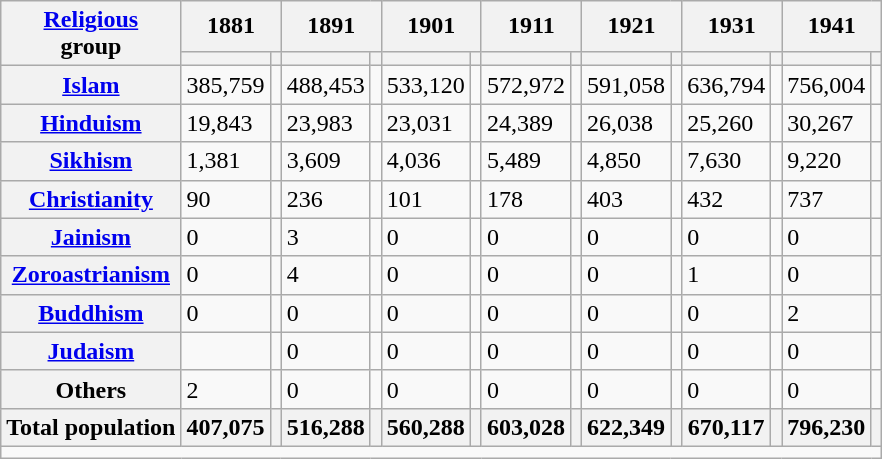<table class="wikitable sortable">
<tr>
<th rowspan="2"><a href='#'>Religious</a><br>group</th>
<th colspan="2">1881</th>
<th colspan="2">1891</th>
<th colspan="2">1901</th>
<th colspan="2">1911</th>
<th colspan="2">1921</th>
<th colspan="2">1931</th>
<th colspan="2">1941</th>
</tr>
<tr>
<th><a href='#'></a></th>
<th></th>
<th></th>
<th></th>
<th></th>
<th></th>
<th></th>
<th></th>
<th></th>
<th></th>
<th></th>
<th></th>
<th></th>
<th></th>
</tr>
<tr>
<th><a href='#'>Islam</a> </th>
<td>385,759</td>
<td></td>
<td>488,453</td>
<td></td>
<td>533,120</td>
<td></td>
<td>572,972</td>
<td></td>
<td>591,058</td>
<td></td>
<td>636,794</td>
<td></td>
<td>756,004</td>
<td></td>
</tr>
<tr>
<th><a href='#'>Hinduism</a> </th>
<td>19,843</td>
<td></td>
<td>23,983</td>
<td></td>
<td>23,031</td>
<td></td>
<td>24,389</td>
<td></td>
<td>26,038</td>
<td></td>
<td>25,260</td>
<td></td>
<td>30,267</td>
<td></td>
</tr>
<tr>
<th><a href='#'>Sikhism</a> </th>
<td>1,381</td>
<td></td>
<td>3,609</td>
<td></td>
<td>4,036</td>
<td></td>
<td>5,489</td>
<td></td>
<td>4,850</td>
<td></td>
<td>7,630</td>
<td></td>
<td>9,220</td>
<td></td>
</tr>
<tr>
<th><a href='#'>Christianity</a> </th>
<td>90</td>
<td></td>
<td>236</td>
<td></td>
<td>101</td>
<td></td>
<td>178</td>
<td></td>
<td>403</td>
<td></td>
<td>432</td>
<td></td>
<td>737</td>
<td></td>
</tr>
<tr>
<th><a href='#'>Jainism</a> </th>
<td>0</td>
<td></td>
<td>3</td>
<td></td>
<td>0</td>
<td></td>
<td>0</td>
<td></td>
<td>0</td>
<td></td>
<td>0</td>
<td></td>
<td>0</td>
<td></td>
</tr>
<tr>
<th><a href='#'>Zoroastrianism</a> </th>
<td>0</td>
<td></td>
<td>4</td>
<td></td>
<td>0</td>
<td></td>
<td>0</td>
<td></td>
<td>0</td>
<td></td>
<td>1</td>
<td></td>
<td>0</td>
<td></td>
</tr>
<tr>
<th><a href='#'>Buddhism</a> </th>
<td>0</td>
<td></td>
<td>0</td>
<td></td>
<td>0</td>
<td></td>
<td>0</td>
<td></td>
<td>0</td>
<td></td>
<td>0</td>
<td></td>
<td>2</td>
<td></td>
</tr>
<tr>
<th><a href='#'>Judaism</a> </th>
<td></td>
<td></td>
<td>0</td>
<td></td>
<td>0</td>
<td></td>
<td>0</td>
<td></td>
<td>0</td>
<td></td>
<td>0</td>
<td></td>
<td>0</td>
<td></td>
</tr>
<tr>
<th>Others</th>
<td>2</td>
<td></td>
<td>0</td>
<td></td>
<td>0</td>
<td></td>
<td>0</td>
<td></td>
<td>0</td>
<td></td>
<td>0</td>
<td></td>
<td>0</td>
<td></td>
</tr>
<tr>
<th>Total population</th>
<th>407,075</th>
<th></th>
<th>516,288</th>
<th></th>
<th>560,288</th>
<th></th>
<th>603,028</th>
<th></th>
<th>622,349</th>
<th></th>
<th>670,117</th>
<th></th>
<th>796,230</th>
<th></th>
</tr>
<tr class="sortbottom">
<td colspan="15"></td>
</tr>
</table>
